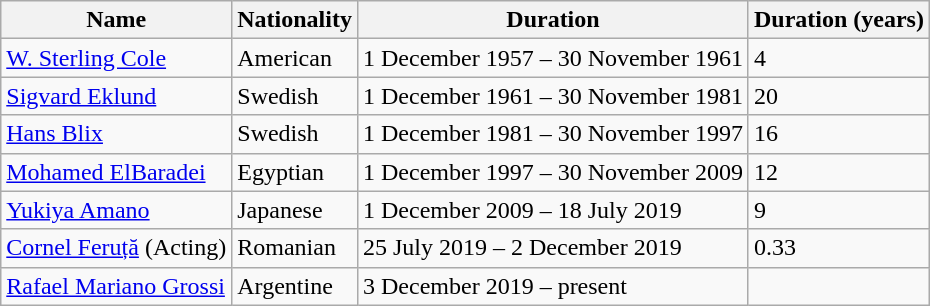<table class="wikitable">
<tr>
<th>Name</th>
<th>Nationality</th>
<th>Duration</th>
<th>Duration (years)</th>
</tr>
<tr>
<td><a href='#'>W. Sterling Cole</a></td>
<td> American</td>
<td>1 December 1957 – 30 November 1961</td>
<td>4</td>
</tr>
<tr>
<td><a href='#'>Sigvard Eklund</a></td>
<td> Swedish</td>
<td>1 December 1961 – 30 November 1981</td>
<td>20</td>
</tr>
<tr>
<td><a href='#'>Hans Blix</a></td>
<td> Swedish</td>
<td>1 December 1981 – 30 November 1997</td>
<td>16</td>
</tr>
<tr>
<td><a href='#'>Mohamed ElBaradei</a></td>
<td> Egyptian</td>
<td>1 December 1997 – 30 November 2009</td>
<td>12</td>
</tr>
<tr>
<td><a href='#'>Yukiya Amano</a></td>
<td> Japanese</td>
<td>1 December 2009 – 18 July 2019</td>
<td>9</td>
</tr>
<tr>
<td><a href='#'>Cornel Feruță</a> (Acting)</td>
<td> Romanian</td>
<td>25 July 2019 – 2 December 2019</td>
<td>0.33</td>
</tr>
<tr>
<td><a href='#'>Rafael Mariano Grossi</a></td>
<td> Argentine</td>
<td>3 December 2019 – present</td>
<td></td>
</tr>
</table>
